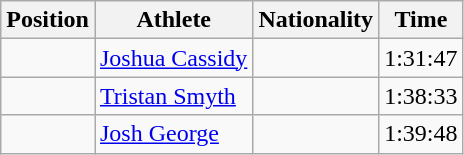<table class="wikitable sortable">
<tr>
<th>Position</th>
<th>Athlete</th>
<th>Nationality</th>
<th>Time</th>
</tr>
<tr>
<td align=center></td>
<td><a href='#'>Joshua Cassidy</a></td>
<td></td>
<td>1:31:47</td>
</tr>
<tr>
<td align=center></td>
<td><a href='#'>Tristan Smyth</a></td>
<td></td>
<td>1:38:33</td>
</tr>
<tr>
<td align=center></td>
<td><a href='#'>Josh George</a></td>
<td></td>
<td>1:39:48</td>
</tr>
</table>
